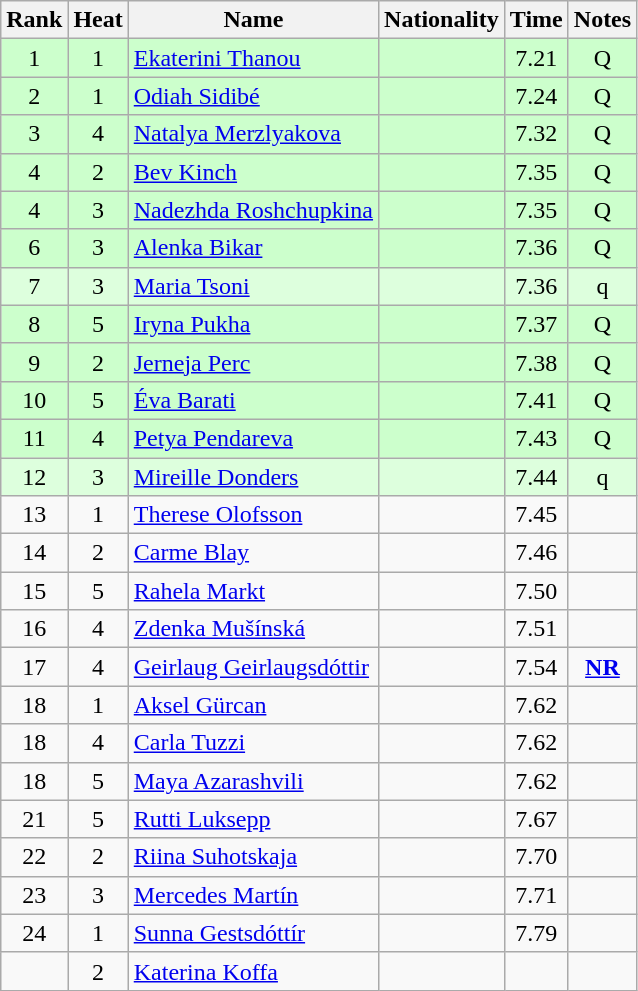<table class="wikitable sortable" style="text-align:center">
<tr>
<th>Rank</th>
<th>Heat</th>
<th>Name</th>
<th>Nationality</th>
<th>Time</th>
<th>Notes</th>
</tr>
<tr bgcolor=ccffcc>
<td>1</td>
<td>1</td>
<td align="left"><a href='#'>Ekaterini Thanou</a></td>
<td align=left></td>
<td>7.21</td>
<td>Q</td>
</tr>
<tr bgcolor=ccffcc>
<td>2</td>
<td>1</td>
<td align="left"><a href='#'>Odiah Sidibé</a></td>
<td align=left></td>
<td>7.24</td>
<td>Q</td>
</tr>
<tr bgcolor=ccffcc>
<td>3</td>
<td>4</td>
<td align="left"><a href='#'>Natalya Merzlyakova</a></td>
<td align=left></td>
<td>7.32</td>
<td>Q</td>
</tr>
<tr bgcolor=ccffcc>
<td>4</td>
<td>2</td>
<td align="left"><a href='#'>Bev Kinch</a></td>
<td align=left></td>
<td>7.35</td>
<td>Q</td>
</tr>
<tr bgcolor=ccffcc>
<td>4</td>
<td>3</td>
<td align="left"><a href='#'>Nadezhda Roshchupkina</a></td>
<td align=left></td>
<td>7.35</td>
<td>Q</td>
</tr>
<tr bgcolor=ccffcc>
<td>6</td>
<td>3</td>
<td align="left"><a href='#'>Alenka Bikar</a></td>
<td align=left></td>
<td>7.36</td>
<td>Q</td>
</tr>
<tr bgcolor=ddffdd>
<td>7</td>
<td>3</td>
<td align="left"><a href='#'>Maria Tsoni</a></td>
<td align=left></td>
<td>7.36</td>
<td>q</td>
</tr>
<tr bgcolor=ccffcc>
<td>8</td>
<td>5</td>
<td align="left"><a href='#'>Iryna Pukha</a></td>
<td align=left></td>
<td>7.37</td>
<td>Q</td>
</tr>
<tr bgcolor=ccffcc>
<td>9</td>
<td>2</td>
<td align="left"><a href='#'>Jerneja Perc</a></td>
<td align=left></td>
<td>7.38</td>
<td>Q</td>
</tr>
<tr bgcolor=ccffcc>
<td>10</td>
<td>5</td>
<td align="left"><a href='#'>Éva Barati</a></td>
<td align=left></td>
<td>7.41</td>
<td>Q</td>
</tr>
<tr bgcolor=ccffcc>
<td>11</td>
<td>4</td>
<td align="left"><a href='#'>Petya Pendareva</a></td>
<td align=left></td>
<td>7.43</td>
<td>Q</td>
</tr>
<tr bgcolor=ddffdd>
<td>12</td>
<td>3</td>
<td align="left"><a href='#'>Mireille Donders</a></td>
<td align=left></td>
<td>7.44</td>
<td>q</td>
</tr>
<tr>
<td>13</td>
<td>1</td>
<td align="left"><a href='#'>Therese Olofsson</a></td>
<td align=left></td>
<td>7.45</td>
<td></td>
</tr>
<tr>
<td>14</td>
<td>2</td>
<td align="left"><a href='#'>Carme Blay</a></td>
<td align=left></td>
<td>7.46</td>
<td></td>
</tr>
<tr>
<td>15</td>
<td>5</td>
<td align="left"><a href='#'>Rahela Markt</a></td>
<td align=left></td>
<td>7.50</td>
<td></td>
</tr>
<tr>
<td>16</td>
<td>4</td>
<td align="left"><a href='#'>Zdenka Mušínská</a></td>
<td align=left></td>
<td>7.51</td>
<td></td>
</tr>
<tr>
<td>17</td>
<td>4</td>
<td align="left"><a href='#'>Geirlaug Geirlaugsdóttir</a></td>
<td align=left></td>
<td>7.54</td>
<td><strong><a href='#'>NR</a></strong></td>
</tr>
<tr>
<td>18</td>
<td>1</td>
<td align="left"><a href='#'>Aksel Gürcan</a></td>
<td align=left></td>
<td>7.62</td>
<td></td>
</tr>
<tr>
<td>18</td>
<td>4</td>
<td align="left"><a href='#'>Carla Tuzzi</a></td>
<td align=left></td>
<td>7.62</td>
<td></td>
</tr>
<tr>
<td>18</td>
<td>5</td>
<td align="left"><a href='#'>Maya Azarashvili</a></td>
<td align=left></td>
<td>7.62</td>
<td></td>
</tr>
<tr>
<td>21</td>
<td>5</td>
<td align="left"><a href='#'>Rutti Luksepp</a></td>
<td align=left></td>
<td>7.67</td>
<td></td>
</tr>
<tr>
<td>22</td>
<td>2</td>
<td align="left"><a href='#'>Riina Suhotskaja</a></td>
<td align=left></td>
<td>7.70</td>
<td></td>
</tr>
<tr>
<td>23</td>
<td>3</td>
<td align="left"><a href='#'>Mercedes Martín</a></td>
<td align=left></td>
<td>7.71</td>
<td></td>
</tr>
<tr>
<td>24</td>
<td>1</td>
<td align="left"><a href='#'>Sunna Gestsdóttír</a></td>
<td align=left></td>
<td>7.79</td>
<td></td>
</tr>
<tr>
<td></td>
<td>2</td>
<td align="left"><a href='#'>Katerina Koffa</a></td>
<td align=left></td>
<td></td>
<td></td>
</tr>
</table>
